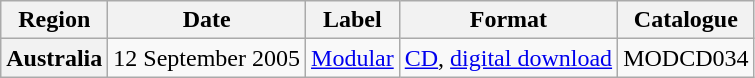<table class="wikitable plainrowheaders">
<tr>
<th>Region</th>
<th>Date</th>
<th>Label</th>
<th>Format</th>
<th>Catalogue</th>
</tr>
<tr>
<th scope="row">Australia</th>
<td>12 September 2005</td>
<td><a href='#'>Modular</a></td>
<td><a href='#'>CD</a>, <a href='#'>digital download</a></td>
<td>MODCD034</td>
</tr>
</table>
